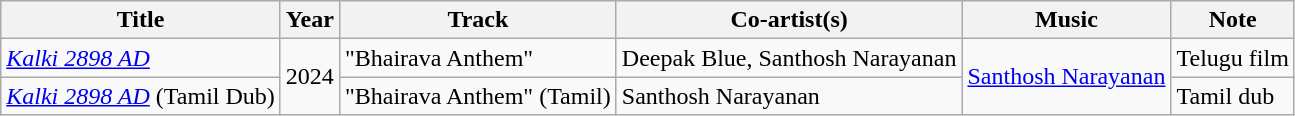<table class="wikitable">
<tr>
<th>Title</th>
<th>Year</th>
<th>Track</th>
<th>Co-artist(s)</th>
<th>Music</th>
<th>Note</th>
</tr>
<tr>
<td><em><a href='#'>Kalki 2898 AD</a></em></td>
<td rowspan=2>2024</td>
<td>"Bhairava Anthem"</td>
<td>Deepak Blue, Santhosh Narayanan</td>
<td rowspan=2><a href='#'>Santhosh Narayanan</a></td>
<td>Telugu film</td>
</tr>
<tr>
<td><em><a href='#'>Kalki 2898 AD</a></em>  (Tamil Dub)</td>
<td>"Bhairava Anthem" (Tamil)</td>
<td>Santhosh Narayanan</td>
<td>Tamil dub</td>
</tr>
</table>
